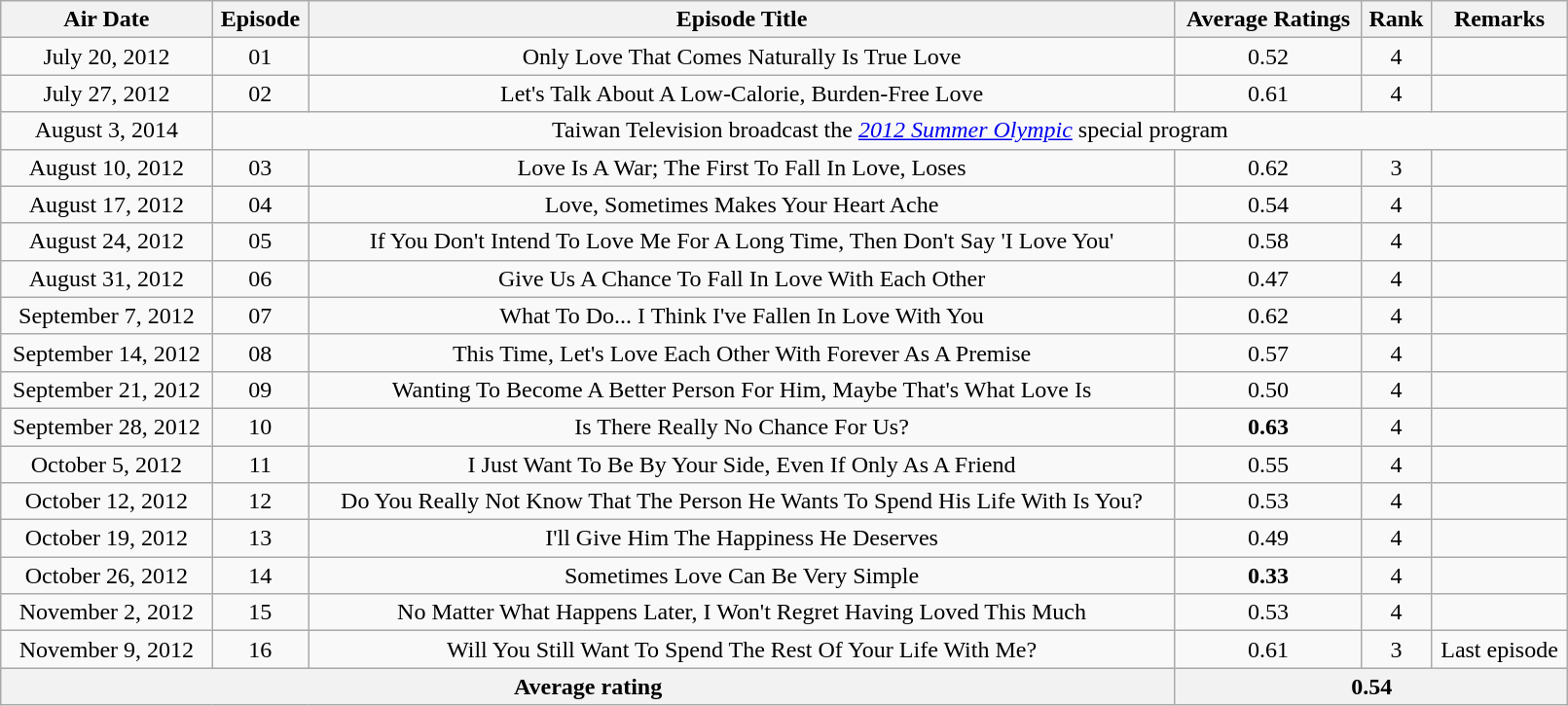<table class="wikitable" width="85%">
<tr align=center>
<th>Air Date</th>
<th>Episode</th>
<th>Episode Title</th>
<th>Average Ratings</th>
<th>Rank</th>
<th>Remarks</th>
</tr>
<tr align=center>
<td>July 20, 2012</td>
<td>01</td>
<td>Only Love That Comes Naturally Is True Love</td>
<td>0.52</td>
<td>4</td>
<td></td>
</tr>
<tr align=center>
<td>July 27, 2012</td>
<td>02</td>
<td>Let's Talk About A Low-Calorie, Burden-Free Love</td>
<td>0.61</td>
<td>4</td>
<td></td>
</tr>
<tr align=center>
<td>August 3, 2014</td>
<td colspan=5>Taiwan Television broadcast the <em><a href='#'>2012 Summer Olympic</a></em> special program</td>
</tr>
<tr align=center>
<td>August 10, 2012</td>
<td>03</td>
<td>Love Is A War; The First To Fall In Love, Loses</td>
<td>0.62</td>
<td>3</td>
<td></td>
</tr>
<tr align=center>
<td>August 17, 2012</td>
<td>04</td>
<td>Love, Sometimes Makes Your Heart Ache</td>
<td>0.54</td>
<td>4</td>
<td></td>
</tr>
<tr align=center>
<td>August 24, 2012</td>
<td>05</td>
<td>If You Don't Intend To Love Me For A Long Time, Then Don't Say 'I Love You'</td>
<td>0.58</td>
<td>4</td>
<td></td>
</tr>
<tr align=center>
<td>August 31, 2012</td>
<td>06</td>
<td>Give Us A Chance To Fall In Love With Each Other</td>
<td>0.47</td>
<td>4</td>
<td></td>
</tr>
<tr align=center>
<td>September 7, 2012</td>
<td>07</td>
<td>What To Do... I Think I've Fallen In Love With You</td>
<td>0.62</td>
<td>4</td>
<td></td>
</tr>
<tr align=center>
<td>September 14, 2012</td>
<td>08</td>
<td>This Time, Let's Love Each Other With Forever As A Premise</td>
<td>0.57</td>
<td>4</td>
<td></td>
</tr>
<tr align=center>
<td>September 21, 2012</td>
<td>09</td>
<td>Wanting To Become A Better Person For Him, Maybe That's What Love Is</td>
<td>0.50</td>
<td>4</td>
<td></td>
</tr>
<tr align=center>
<td>September 28, 2012</td>
<td>10</td>
<td>Is There Really No Chance For Us?</td>
<td><span><strong>0.63</strong></span></td>
<td>4</td>
<td></td>
</tr>
<tr align=center>
<td>October 5, 2012</td>
<td>11</td>
<td>I Just Want To Be By Your Side, Even If Only As A Friend</td>
<td>0.55</td>
<td>4</td>
<td></td>
</tr>
<tr align=center>
<td>October 12, 2012</td>
<td>12</td>
<td>Do You Really Not Know That The Person He Wants To Spend His Life With Is You?</td>
<td>0.53</td>
<td>4</td>
<td></td>
</tr>
<tr align=center>
<td>October 19, 2012</td>
<td>13</td>
<td>I'll Give Him The Happiness He Deserves</td>
<td>0.49</td>
<td>4</td>
<td></td>
</tr>
<tr align=center>
<td>October 26, 2012</td>
<td>14</td>
<td>Sometimes Love Can Be Very Simple</td>
<td><span><strong>0.33</strong></span></td>
<td>4</td>
<td></td>
</tr>
<tr align=center>
<td>November 2, 2012</td>
<td>15</td>
<td>No Matter What Happens Later, I Won't Regret Having Loved This Much</td>
<td>0.53</td>
<td>4</td>
<td></td>
</tr>
<tr align=center>
<td>November 9, 2012</td>
<td>16</td>
<td>Will You Still Want To Spend The Rest Of Your Life With Me?</td>
<td>0.61</td>
<td>3</td>
<td>Last episode</td>
</tr>
<tr>
<th colspan="3" align=center>Average rating</th>
<th colspan=3>0.54</th>
</tr>
</table>
